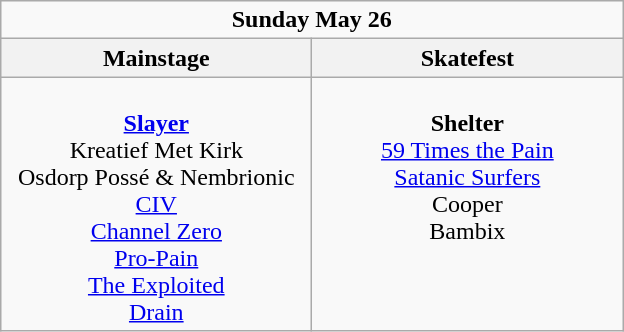<table class="wikitable">
<tr>
<td colspan="3" align="center"><strong>Sunday May 26</strong></td>
</tr>
<tr>
<th>Mainstage</th>
<th>Skatefest</th>
</tr>
<tr>
<td valign="top" align="center" width=200><br><strong><a href='#'>Slayer</a></strong>
<br>Kreatief Met Kirk
<br>Osdorp Possé & Nembrionic
<br><a href='#'>CIV</a>
<br><a href='#'>Channel Zero</a>
<br><a href='#'>Pro-Pain</a>
<br><a href='#'>The Exploited</a>
<br><a href='#'>Drain</a></td>
<td valign="top" align="center" width=200><br><strong>Shelter</strong>
<br><a href='#'>59 Times the Pain</a>
<br><a href='#'>Satanic Surfers</a>
<br>Cooper
<br>Bambix</td>
</tr>
</table>
